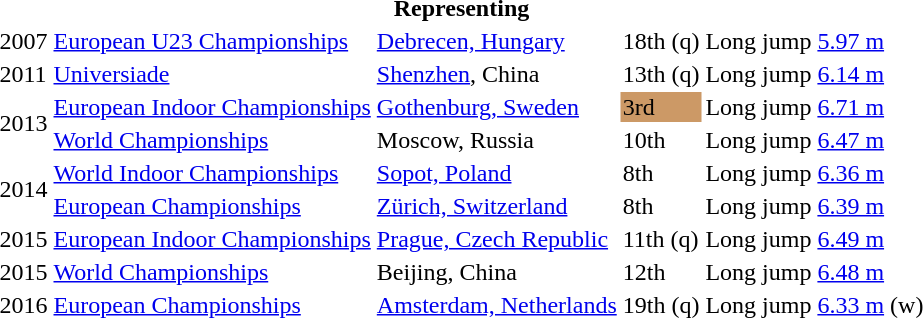<table>
<tr>
<th colspan="6">Representing </th>
</tr>
<tr>
<td>2007</td>
<td><a href='#'>European U23 Championships</a></td>
<td><a href='#'>Debrecen, Hungary</a></td>
<td>18th (q)</td>
<td>Long jump</td>
<td><a href='#'>5.97 m</a></td>
</tr>
<tr>
<td>2011</td>
<td><a href='#'>Universiade</a></td>
<td><a href='#'>Shenzhen</a>, China</td>
<td>13th (q)</td>
<td>Long jump</td>
<td><a href='#'>6.14 m</a></td>
</tr>
<tr>
<td rowspan=2>2013</td>
<td><a href='#'>European Indoor Championships</a></td>
<td><a href='#'>Gothenburg, Sweden</a></td>
<td style="background:#c96;">3rd</td>
<td>Long jump</td>
<td><a href='#'>6.71 m</a></td>
</tr>
<tr>
<td><a href='#'>World Championships</a></td>
<td>Moscow, Russia</td>
<td>10th</td>
<td>Long jump</td>
<td><a href='#'>6.47 m</a></td>
</tr>
<tr>
<td rowspan=2>2014</td>
<td><a href='#'>World Indoor Championships</a></td>
<td><a href='#'>Sopot, Poland</a></td>
<td>8th</td>
<td>Long jump</td>
<td><a href='#'>6.36 m</a></td>
</tr>
<tr>
<td><a href='#'>European Championships</a></td>
<td><a href='#'>Zürich, Switzerland</a></td>
<td>8th</td>
<td>Long jump</td>
<td><a href='#'>6.39 m</a></td>
</tr>
<tr>
<td>2015</td>
<td><a href='#'>European Indoor Championships</a></td>
<td><a href='#'>Prague, Czech Republic</a></td>
<td>11th (q)</td>
<td>Long jump</td>
<td><a href='#'>6.49 m</a></td>
</tr>
<tr>
<td>2015</td>
<td><a href='#'>World Championships</a></td>
<td>Beijing, China</td>
<td>12th</td>
<td>Long jump</td>
<td><a href='#'>6.48 m</a></td>
</tr>
<tr>
<td>2016</td>
<td><a href='#'>European Championships</a></td>
<td><a href='#'>Amsterdam, Netherlands</a></td>
<td>19th (q)</td>
<td>Long jump</td>
<td><a href='#'>6.33 m</a> (w)</td>
</tr>
</table>
